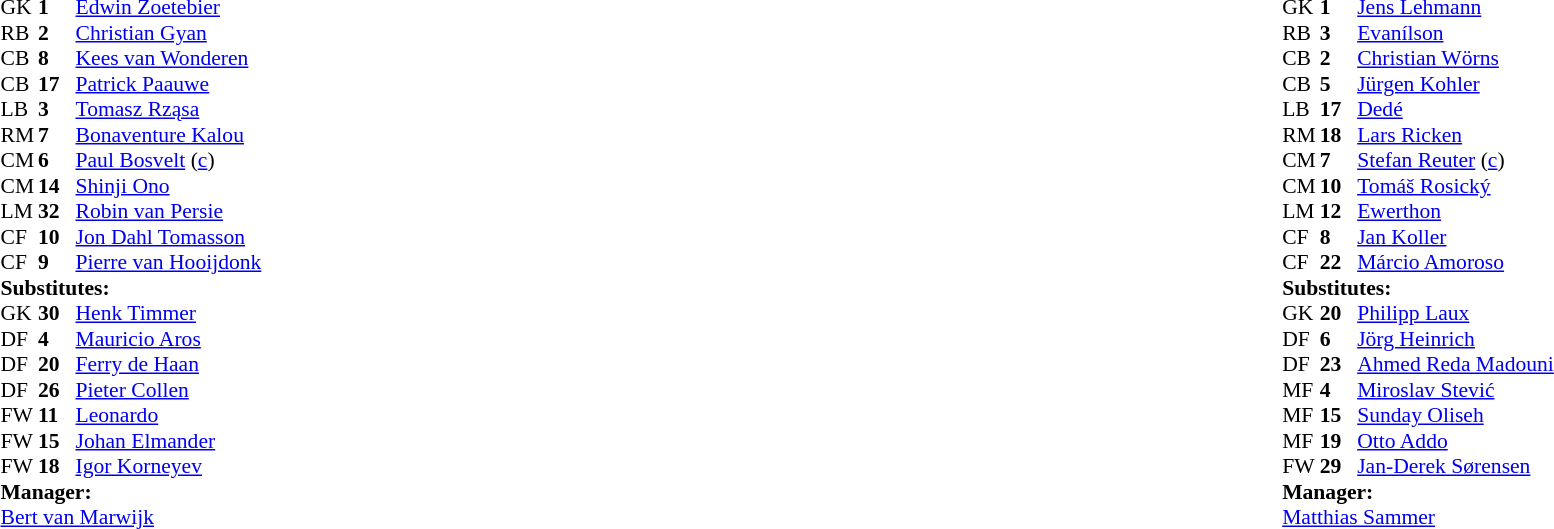<table width="100%">
<tr>
<td valign="top" width="40%"><br><table style="font-size:90%" cellspacing="0" cellpadding="0">
<tr>
<th width=25></th>
<th width=25></th>
</tr>
<tr>
<td>GK</td>
<td><strong>1</strong></td>
<td> <a href='#'>Edwin Zoetebier</a></td>
</tr>
<tr>
<td>RB</td>
<td><strong>2</strong></td>
<td> <a href='#'>Christian Gyan</a></td>
</tr>
<tr>
<td>CB</td>
<td><strong>8</strong></td>
<td> <a href='#'>Kees van Wonderen</a></td>
</tr>
<tr>
<td>CB</td>
<td><strong>17</strong></td>
<td> <a href='#'>Patrick Paauwe</a></td>
<td></td>
</tr>
<tr>
<td>LB</td>
<td><strong>3</strong></td>
<td> <a href='#'>Tomasz Rząsa</a></td>
<td></td>
</tr>
<tr>
<td>RM</td>
<td><strong>7</strong></td>
<td> <a href='#'>Bonaventure Kalou</a></td>
<td></td>
<td></td>
</tr>
<tr>
<td>CM</td>
<td><strong>6</strong></td>
<td> <a href='#'>Paul Bosvelt</a> (<a href='#'>c</a>)</td>
</tr>
<tr>
<td>CM</td>
<td><strong>14</strong></td>
<td> <a href='#'>Shinji Ono</a></td>
<td></td>
<td></td>
</tr>
<tr>
<td>LM</td>
<td><strong>32</strong></td>
<td> <a href='#'>Robin van Persie</a></td>
<td></td>
<td></td>
</tr>
<tr>
<td>CF</td>
<td><strong>10</strong></td>
<td> <a href='#'>Jon Dahl Tomasson</a></td>
</tr>
<tr>
<td>CF</td>
<td><strong>9</strong></td>
<td> <a href='#'>Pierre van Hooijdonk</a></td>
</tr>
<tr>
<td colspan=3><strong>Substitutes:</strong></td>
</tr>
<tr>
<td>GK</td>
<td><strong>30</strong></td>
<td> <a href='#'>Henk Timmer</a></td>
</tr>
<tr>
<td>DF</td>
<td><strong>4</strong></td>
<td> <a href='#'>Mauricio Aros</a></td>
</tr>
<tr>
<td>DF</td>
<td><strong>20</strong></td>
<td> <a href='#'>Ferry de Haan</a></td>
<td></td>
<td></td>
</tr>
<tr>
<td>DF</td>
<td><strong>26</strong></td>
<td> <a href='#'>Pieter Collen</a></td>
</tr>
<tr>
<td>FW</td>
<td><strong>11</strong></td>
<td> <a href='#'>Leonardo</a></td>
<td></td>
<td></td>
</tr>
<tr>
<td>FW</td>
<td><strong>15</strong></td>
<td> <a href='#'>Johan Elmander</a></td>
<td></td>
<td></td>
</tr>
<tr>
<td>FW</td>
<td><strong>18</strong></td>
<td> <a href='#'>Igor Korneyev</a></td>
</tr>
<tr>
<td colspan=3><strong>Manager:</strong></td>
</tr>
<tr>
<td colspan=4> <a href='#'>Bert van Marwijk</a></td>
</tr>
</table>
</td>
<td valign="top"></td>
<td valign="top" width="50%"><br><table style="font-size: 90%; margin: auto;" cellspacing="0" cellpadding="0">
<tr>
<th width=25></th>
<th width=25></th>
</tr>
<tr>
<td>GK</td>
<td><strong>1</strong></td>
<td> <a href='#'>Jens Lehmann</a></td>
</tr>
<tr>
<td>RB</td>
<td><strong>3</strong></td>
<td> <a href='#'>Evanílson</a></td>
</tr>
<tr>
<td>CB</td>
<td><strong>2</strong></td>
<td> <a href='#'>Christian Wörns</a></td>
</tr>
<tr>
<td>CB</td>
<td><strong>5</strong></td>
<td> <a href='#'>Jürgen Kohler</a></td>
<td></td>
</tr>
<tr>
<td>LB</td>
<td><strong>17</strong></td>
<td> <a href='#'>Dedé</a></td>
<td></td>
</tr>
<tr>
<td>RM</td>
<td><strong>18</strong></td>
<td> <a href='#'>Lars Ricken</a></td>
<td></td>
<td></td>
</tr>
<tr>
<td>CM</td>
<td><strong>7</strong></td>
<td> <a href='#'>Stefan Reuter</a> (<a href='#'>c</a>)</td>
</tr>
<tr>
<td>CM</td>
<td><strong>10</strong></td>
<td> <a href='#'>Tomáš Rosický</a></td>
<td></td>
</tr>
<tr>
<td>LM</td>
<td><strong>12</strong></td>
<td> <a href='#'>Ewerthon</a></td>
<td></td>
<td></td>
</tr>
<tr>
<td>CF</td>
<td><strong>8</strong></td>
<td> <a href='#'>Jan Koller</a></td>
</tr>
<tr>
<td>CF</td>
<td><strong>22</strong></td>
<td> <a href='#'>Márcio Amoroso</a></td>
<td></td>
</tr>
<tr>
<td colspan=3><strong>Substitutes:</strong></td>
</tr>
<tr>
<td>GK</td>
<td><strong>20</strong></td>
<td> <a href='#'>Philipp Laux</a></td>
</tr>
<tr>
<td>DF</td>
<td><strong>6</strong></td>
<td> <a href='#'>Jörg Heinrich</a></td>
<td></td>
<td></td>
</tr>
<tr>
<td>DF</td>
<td><strong>23</strong></td>
<td> <a href='#'>Ahmed Reda Madouni</a></td>
</tr>
<tr>
<td>MF</td>
<td><strong>4</strong></td>
<td> <a href='#'>Miroslav Stević</a></td>
</tr>
<tr>
<td>MF</td>
<td><strong>15</strong></td>
<td> <a href='#'>Sunday Oliseh</a></td>
</tr>
<tr>
<td>MF</td>
<td><strong>19</strong></td>
<td> <a href='#'>Otto Addo</a></td>
<td></td>
<td></td>
</tr>
<tr>
<td>FW</td>
<td><strong>29</strong></td>
<td> <a href='#'>Jan-Derek Sørensen</a></td>
</tr>
<tr>
<td colspan=3><strong>Manager:</strong></td>
</tr>
<tr>
<td colspan=4> <a href='#'>Matthias Sammer</a></td>
</tr>
</table>
</td>
</tr>
</table>
